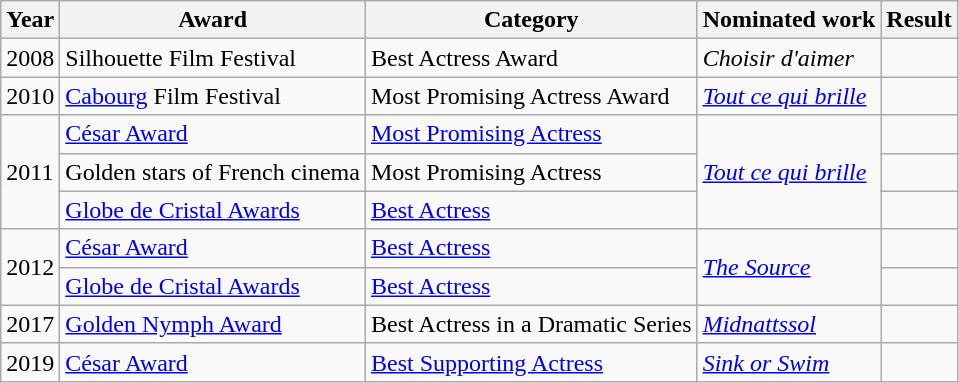<table class="wikitable sortable">
<tr>
<th>Year</th>
<th>Award</th>
<th>Category</th>
<th>Nominated work</th>
<th>Result</th>
</tr>
<tr>
<td>2008</td>
<td>Silhouette Film Festival</td>
<td>Best Actress Award</td>
<td><em>Choisir d'aimer</em></td>
<td></td>
</tr>
<tr>
<td>2010</td>
<td><a href='#'>Cabourg</a> Film Festival</td>
<td>Most Promising Actress Award</td>
<td><em><a href='#'>Tout ce qui brille</a></em></td>
<td></td>
</tr>
<tr>
<td rowspan=3>2011</td>
<td><a href='#'>César Award</a></td>
<td><a href='#'>Most Promising Actress</a></td>
<td rowspan=3><em><a href='#'>Tout ce qui brille</a></em></td>
<td></td>
</tr>
<tr>
<td>Golden stars of French cinema</td>
<td>Most Promising Actress</td>
<td></td>
</tr>
<tr>
<td><a href='#'>Globe de Cristal Awards</a></td>
<td><a href='#'>Best Actress</a></td>
<td></td>
</tr>
<tr>
<td rowspan=2>2012</td>
<td><a href='#'>César Award</a></td>
<td><a href='#'>Best Actress</a></td>
<td rowspan=2><em><a href='#'>The Source</a></em></td>
<td></td>
</tr>
<tr>
<td><a href='#'>Globe de Cristal Awards</a></td>
<td><a href='#'>Best Actress</a></td>
<td></td>
</tr>
<tr>
<td>2017</td>
<td><a href='#'>Golden Nymph Award</a></td>
<td>Best Actress in a Dramatic Series</td>
<td><em><a href='#'>Midnattssol</a></em></td>
<td></td>
</tr>
<tr>
<td>2019</td>
<td><a href='#'>César Award</a></td>
<td><a href='#'>Best Supporting Actress</a></td>
<td><em><a href='#'>Sink or Swim</a></em></td>
<td></td>
</tr>
</table>
